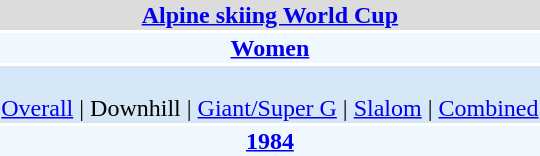<table align="right" class="toccolours" style="margin: 0 0 1em 1em;">
<tr>
<td colspan="2" align=center bgcolor=Gainsboro><strong><a href='#'>Alpine skiing World Cup</a></strong></td>
</tr>
<tr>
<td colspan="2" align=center bgcolor=AliceBlue><strong><a href='#'>Women</a></strong></td>
</tr>
<tr>
<td colspan="2" align=center bgcolor=D6E8F8><br><a href='#'>Overall</a> | 
Downhill | 
<a href='#'>Giant/Super G</a> | 
<a href='#'>Slalom</a> | 
<a href='#'>Combined</a></td>
</tr>
<tr>
<td colspan="2" align=center bgcolor=AliceBlue><strong><a href='#'>1984</a></strong></td>
</tr>
</table>
